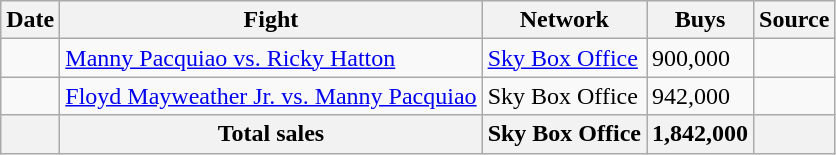<table class="wikitable sortable">
<tr>
<th>Date</th>
<th>Fight</th>
<th>Network</th>
<th>Buys</th>
<th>Source</th>
</tr>
<tr>
<td></td>
<td><a href='#'>Manny Pacquiao vs. Ricky Hatton</a></td>
<td><a href='#'>Sky Box Office</a></td>
<td>900,000</td>
<td></td>
</tr>
<tr>
<td></td>
<td><a href='#'>Floyd Mayweather Jr. vs. Manny Pacquiao</a></td>
<td>Sky Box Office</td>
<td>942,000</td>
<td></td>
</tr>
<tr>
<th></th>
<th>Total sales</th>
<th>Sky Box Office</th>
<th>1,842,000</th>
<th></th>
</tr>
</table>
